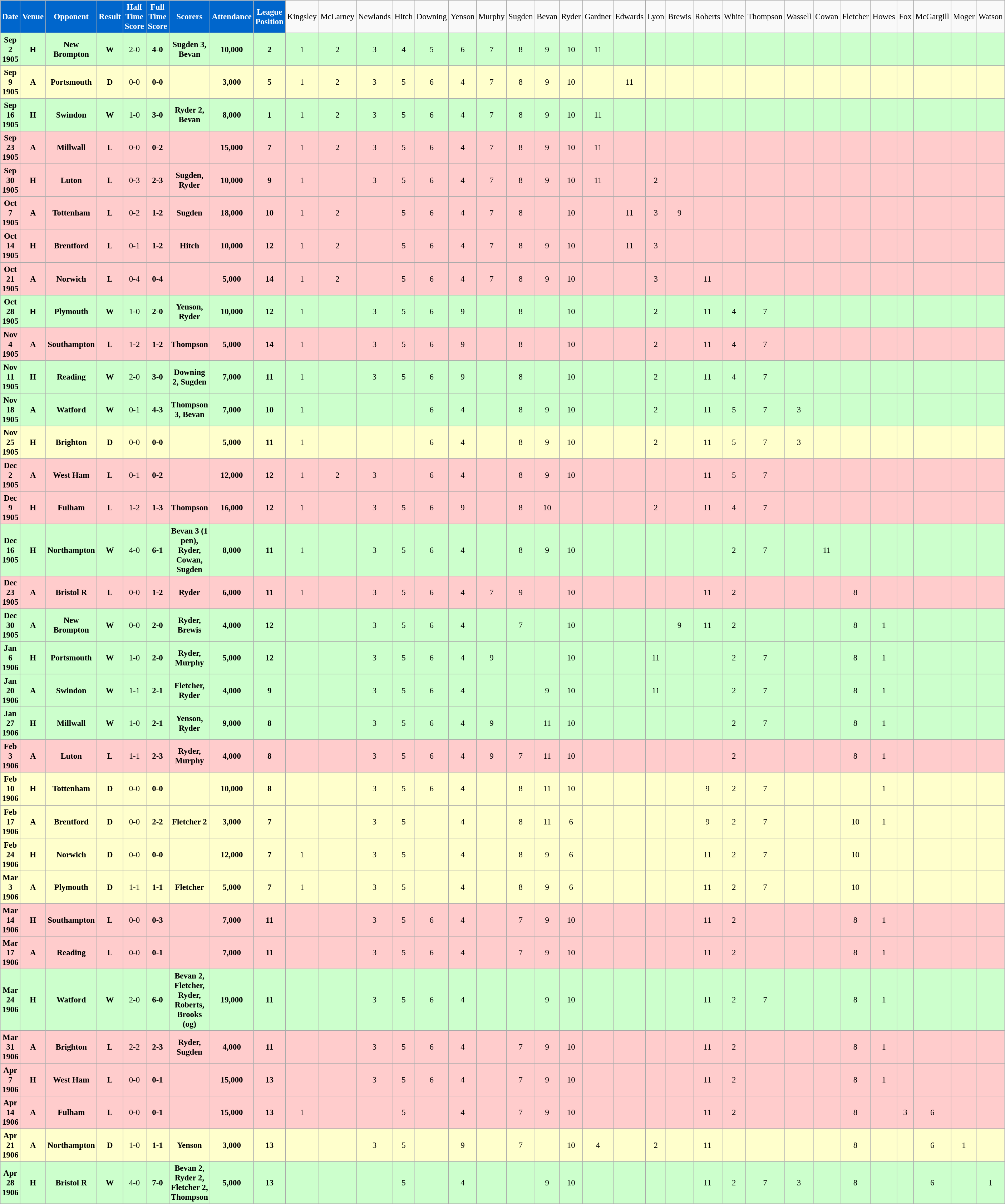<table class="wikitable sortable" style="font-size:95%; text-align:center">
<tr>
<td style="background:#0066CC; color:#FFFFFF; text-align:center;"><strong>Date</strong></td>
<td style="background:#0066CC; color:#FFFFFF; text-align:center;"><strong>Venue</strong></td>
<td style="background:#0066CC; color:#FFFFFF; text-align:center;"><strong>Opponent</strong></td>
<td style="background:#0066CC; color:#FFFFFF; text-align:center;"><strong>Result</strong></td>
<td style="background:#0066CC; color:#FFFFFF; text-align:center;"><strong>Half Time Score</strong></td>
<td style="background:#0066CC; color:#FFFFFF; text-align:center;"><strong>Full Time Score</strong></td>
<td style="background:#0066CC; color:#FFFFFF; text-align:center;"><strong>Scorers</strong></td>
<td style="background:#0066CC; color:#FFFFFF; text-align:center;"><strong>Attendance</strong></td>
<td style="background:#0066CC; color:#FFFFFF; text-align:center;"><strong>League Position</strong></td>
<td>Kingsley</td>
<td>McLarney</td>
<td>Newlands</td>
<td>Hitch</td>
<td>Downing</td>
<td>Yenson</td>
<td>Murphy</td>
<td>Sugden</td>
<td>Bevan</td>
<td>Ryder</td>
<td>Gardner</td>
<td>Edwards</td>
<td>Lyon</td>
<td>Brewis</td>
<td>Roberts</td>
<td>White</td>
<td>Thompson</td>
<td>Wassell</td>
<td>Cowan</td>
<td>Fletcher</td>
<td>Howes</td>
<td>Fox</td>
<td>McGargill</td>
<td>Moger</td>
<td>Watson</td>
</tr>
<tr bgcolor="#CCFFCC">
<td><strong>Sep 2 1905</strong></td>
<td><strong>H</strong></td>
<td><strong>New Brompton</strong></td>
<td><strong>W</strong></td>
<td>2-0</td>
<td><strong>4-0</strong></td>
<td><strong>Sugden 3, Bevan</strong></td>
<td><strong>10,000</strong></td>
<td><strong>2</strong></td>
<td>1</td>
<td>2</td>
<td>3</td>
<td>4</td>
<td>5</td>
<td>6</td>
<td>7</td>
<td>8</td>
<td>9</td>
<td>10</td>
<td>11</td>
<td></td>
<td></td>
<td></td>
<td></td>
<td></td>
<td></td>
<td></td>
<td></td>
<td></td>
<td></td>
<td></td>
<td></td>
<td></td>
<td></td>
</tr>
<tr bgcolor="#FFFFCC">
<td><strong>Sep 9 1905</strong></td>
<td><strong>A</strong></td>
<td><strong>Portsmouth</strong></td>
<td><strong>D</strong></td>
<td>0-0</td>
<td><strong>0-0</strong></td>
<td></td>
<td><strong>3,000</strong></td>
<td><strong>5</strong></td>
<td>1</td>
<td>2</td>
<td>3</td>
<td>5</td>
<td>6</td>
<td>4</td>
<td>7</td>
<td>8</td>
<td>9</td>
<td>10</td>
<td></td>
<td>11</td>
<td></td>
<td></td>
<td></td>
<td></td>
<td></td>
<td></td>
<td></td>
<td></td>
<td></td>
<td></td>
<td></td>
<td></td>
<td></td>
</tr>
<tr bgcolor="#CCFFCC">
<td><strong>Sep 16 1905</strong></td>
<td><strong>H</strong></td>
<td><strong>Swindon</strong></td>
<td><strong>W</strong></td>
<td>1-0</td>
<td><strong>3-0</strong></td>
<td><strong>Ryder 2, Bevan</strong></td>
<td><strong>8,000</strong></td>
<td><strong>1</strong></td>
<td>1</td>
<td>2</td>
<td>3</td>
<td>5</td>
<td>6</td>
<td>4</td>
<td>7</td>
<td>8</td>
<td>9</td>
<td>10</td>
<td>11</td>
<td></td>
<td></td>
<td></td>
<td></td>
<td></td>
<td></td>
<td></td>
<td></td>
<td></td>
<td></td>
<td></td>
<td></td>
<td></td>
<td></td>
</tr>
<tr bgcolor="#FFCCCC">
<td><strong>Sep 23 1905</strong></td>
<td><strong>A</strong></td>
<td><strong>Millwall</strong></td>
<td><strong>L</strong></td>
<td>0-0</td>
<td><strong>0-2</strong></td>
<td></td>
<td><strong>15,000</strong></td>
<td><strong>7</strong></td>
<td>1</td>
<td>2</td>
<td>3</td>
<td>5</td>
<td>6</td>
<td>4</td>
<td>7</td>
<td>8</td>
<td>9</td>
<td>10</td>
<td>11</td>
<td></td>
<td></td>
<td></td>
<td></td>
<td></td>
<td></td>
<td></td>
<td></td>
<td></td>
<td></td>
<td></td>
<td></td>
<td></td>
<td></td>
</tr>
<tr bgcolor="#FFCCCC">
<td><strong>Sep 30 1905</strong></td>
<td><strong>H</strong></td>
<td><strong>Luton</strong></td>
<td><strong>L</strong></td>
<td>0-3</td>
<td><strong>2-3</strong></td>
<td><strong>Sugden, Ryder</strong></td>
<td><strong>10,000</strong></td>
<td><strong>9</strong></td>
<td>1</td>
<td></td>
<td>3</td>
<td>5</td>
<td>6</td>
<td>4</td>
<td>7</td>
<td>8</td>
<td>9</td>
<td>10</td>
<td>11</td>
<td></td>
<td>2</td>
<td></td>
<td></td>
<td></td>
<td></td>
<td></td>
<td></td>
<td></td>
<td></td>
<td></td>
<td></td>
<td></td>
<td></td>
</tr>
<tr bgcolor="#FFCCCC">
<td><strong>Oct 7 1905</strong></td>
<td><strong>A</strong></td>
<td><strong>Tottenham</strong></td>
<td><strong>L</strong></td>
<td>0-2</td>
<td><strong>1-2</strong></td>
<td><strong>Sugden</strong></td>
<td><strong>18,000</strong></td>
<td><strong>10</strong></td>
<td>1</td>
<td>2</td>
<td></td>
<td>5</td>
<td>6</td>
<td>4</td>
<td>7</td>
<td>8</td>
<td></td>
<td>10</td>
<td></td>
<td>11</td>
<td>3</td>
<td>9</td>
<td></td>
<td></td>
<td></td>
<td></td>
<td></td>
<td></td>
<td></td>
<td></td>
<td></td>
<td></td>
<td></td>
</tr>
<tr bgcolor="#FFCCCC">
<td><strong>Oct 14 1905</strong></td>
<td><strong>H</strong></td>
<td><strong>Brentford</strong></td>
<td><strong>L</strong></td>
<td>0-1</td>
<td><strong>1-2</strong></td>
<td><strong>Hitch</strong></td>
<td><strong>10,000</strong></td>
<td><strong>12</strong></td>
<td>1</td>
<td>2</td>
<td></td>
<td>5</td>
<td>6</td>
<td>4</td>
<td>7</td>
<td>8</td>
<td>9</td>
<td>10</td>
<td></td>
<td>11</td>
<td>3</td>
<td></td>
<td></td>
<td></td>
<td></td>
<td></td>
<td></td>
<td></td>
<td></td>
<td></td>
<td></td>
<td></td>
<td></td>
</tr>
<tr bgcolor="#FFCCCC">
<td><strong>Oct 21 1905</strong></td>
<td><strong>A</strong></td>
<td><strong>Norwich</strong></td>
<td><strong>L</strong></td>
<td>0-4</td>
<td><strong>0-4</strong></td>
<td></td>
<td><strong>5,000</strong></td>
<td><strong>14</strong></td>
<td>1</td>
<td>2</td>
<td></td>
<td>5</td>
<td>6</td>
<td>4</td>
<td>7</td>
<td>8</td>
<td>9</td>
<td>10</td>
<td></td>
<td></td>
<td>3</td>
<td></td>
<td>11</td>
<td></td>
<td></td>
<td></td>
<td></td>
<td></td>
<td></td>
<td></td>
<td></td>
<td></td>
<td></td>
</tr>
<tr bgcolor="#CCFFCC">
<td><strong>Oct 28 1905</strong></td>
<td><strong>H</strong></td>
<td><strong>Plymouth</strong></td>
<td><strong>W</strong></td>
<td>1-0</td>
<td><strong>2-0</strong></td>
<td><strong>Yenson, Ryder</strong></td>
<td><strong>10,000</strong></td>
<td><strong>12</strong></td>
<td>1</td>
<td></td>
<td>3</td>
<td>5</td>
<td>6</td>
<td>9</td>
<td></td>
<td>8</td>
<td></td>
<td>10</td>
<td></td>
<td></td>
<td>2</td>
<td></td>
<td>11</td>
<td>4</td>
<td>7</td>
<td></td>
<td></td>
<td></td>
<td></td>
<td></td>
<td></td>
<td></td>
<td></td>
</tr>
<tr bgcolor="#FFCCCC">
<td><strong>Nov 4 1905</strong></td>
<td><strong>A</strong></td>
<td><strong>Southampton</strong></td>
<td><strong>L</strong></td>
<td>1-2</td>
<td><strong>1-2</strong></td>
<td><strong>Thompson</strong></td>
<td><strong>5,000</strong></td>
<td><strong>14</strong></td>
<td>1</td>
<td></td>
<td>3</td>
<td>5</td>
<td>6</td>
<td>9</td>
<td></td>
<td>8</td>
<td></td>
<td>10</td>
<td></td>
<td></td>
<td>2</td>
<td></td>
<td>11</td>
<td>4</td>
<td>7</td>
<td></td>
<td></td>
<td></td>
<td></td>
<td></td>
<td></td>
<td></td>
<td></td>
</tr>
<tr bgcolor="#CCFFCC">
<td><strong>Nov 11 1905</strong></td>
<td><strong>H</strong></td>
<td><strong>Reading</strong></td>
<td><strong>W</strong></td>
<td>2-0</td>
<td><strong>3-0</strong></td>
<td><strong>Downing 2, Sugden</strong></td>
<td><strong>7,000</strong></td>
<td><strong>11</strong></td>
<td>1</td>
<td></td>
<td>3</td>
<td>5</td>
<td>6</td>
<td>9</td>
<td></td>
<td>8</td>
<td></td>
<td>10</td>
<td></td>
<td></td>
<td>2</td>
<td></td>
<td>11</td>
<td>4</td>
<td>7</td>
<td></td>
<td></td>
<td></td>
<td></td>
<td></td>
<td></td>
<td></td>
<td></td>
</tr>
<tr bgcolor="#CCFFCC">
<td><strong>Nov 18 1905</strong></td>
<td><strong>A</strong></td>
<td><strong>Watford</strong></td>
<td><strong>W</strong></td>
<td>0-1</td>
<td><strong>4-3</strong></td>
<td><strong>Thompson 3, Bevan</strong></td>
<td><strong>7,000</strong></td>
<td><strong>10</strong></td>
<td>1</td>
<td></td>
<td></td>
<td></td>
<td>6</td>
<td>4</td>
<td></td>
<td>8</td>
<td>9</td>
<td>10</td>
<td></td>
<td></td>
<td>2</td>
<td></td>
<td>11</td>
<td>5</td>
<td>7</td>
<td>3</td>
<td></td>
<td></td>
<td></td>
<td></td>
<td></td>
<td></td>
<td></td>
</tr>
<tr bgcolor="#FFFFCC">
<td><strong>Nov 25 1905</strong></td>
<td><strong>H</strong></td>
<td><strong>Brighton</strong></td>
<td><strong>D</strong></td>
<td>0-0</td>
<td><strong>0-0</strong></td>
<td></td>
<td><strong>5,000</strong></td>
<td><strong>11</strong></td>
<td>1</td>
<td></td>
<td></td>
<td></td>
<td>6</td>
<td>4</td>
<td></td>
<td>8</td>
<td>9</td>
<td>10</td>
<td></td>
<td></td>
<td>2</td>
<td></td>
<td>11</td>
<td>5</td>
<td>7</td>
<td>3</td>
<td></td>
<td></td>
<td></td>
<td></td>
<td></td>
<td></td>
<td></td>
</tr>
<tr bgcolor="#FFCCCC">
<td><strong>Dec 2 1905</strong></td>
<td><strong>A</strong></td>
<td><strong>West Ham</strong></td>
<td><strong>L</strong></td>
<td>0-1</td>
<td><strong>0-2</strong></td>
<td></td>
<td><strong>12,000</strong></td>
<td><strong>12</strong></td>
<td>1</td>
<td>2</td>
<td>3</td>
<td></td>
<td>6</td>
<td>4</td>
<td></td>
<td>8</td>
<td>9</td>
<td>10</td>
<td></td>
<td></td>
<td></td>
<td></td>
<td>11</td>
<td>5</td>
<td>7</td>
<td></td>
<td></td>
<td></td>
<td></td>
<td></td>
<td></td>
<td></td>
<td></td>
</tr>
<tr bgcolor="#FFCCCC">
<td><strong>Dec 9 1905</strong></td>
<td><strong>H</strong></td>
<td><strong>Fulham</strong></td>
<td><strong>L</strong></td>
<td>1-2</td>
<td><strong>1-3</strong></td>
<td><strong>Thompson</strong></td>
<td><strong>16,000</strong></td>
<td><strong>12</strong></td>
<td>1</td>
<td></td>
<td>3</td>
<td>5</td>
<td>6</td>
<td>9</td>
<td></td>
<td>8</td>
<td>10</td>
<td></td>
<td></td>
<td></td>
<td>2</td>
<td></td>
<td>11</td>
<td>4</td>
<td>7</td>
<td></td>
<td></td>
<td></td>
<td></td>
<td></td>
<td></td>
<td></td>
<td></td>
</tr>
<tr bgcolor="#CCFFCC">
<td><strong>Dec 16 1905</strong></td>
<td><strong>H</strong></td>
<td><strong>Northampton</strong></td>
<td><strong>W</strong></td>
<td>4-0</td>
<td><strong>6-1</strong></td>
<td><strong>Bevan 3 (1 pen), Ryder, Cowan, Sugden</strong></td>
<td><strong>8,000</strong></td>
<td><strong>11</strong></td>
<td>1</td>
<td></td>
<td>3</td>
<td>5</td>
<td>6</td>
<td>4</td>
<td></td>
<td>8</td>
<td>9</td>
<td>10</td>
<td></td>
<td></td>
<td></td>
<td></td>
<td></td>
<td>2</td>
<td>7</td>
<td></td>
<td>11</td>
<td></td>
<td></td>
<td></td>
<td></td>
<td></td>
<td></td>
</tr>
<tr bgcolor="#FFCCCC">
<td><strong>Dec 23 1905</strong></td>
<td><strong>A</strong></td>
<td><strong>Bristol R</strong></td>
<td><strong>L</strong></td>
<td>0-0</td>
<td><strong>1-2</strong></td>
<td><strong>Ryder</strong></td>
<td><strong>6,000</strong></td>
<td><strong>11</strong></td>
<td>1</td>
<td></td>
<td>3</td>
<td>5</td>
<td>6</td>
<td>4</td>
<td>7</td>
<td>9</td>
<td></td>
<td>10</td>
<td></td>
<td></td>
<td></td>
<td></td>
<td>11</td>
<td>2</td>
<td></td>
<td></td>
<td></td>
<td>8</td>
<td></td>
<td></td>
<td></td>
<td></td>
<td></td>
</tr>
<tr bgcolor="#CCFFCC">
<td><strong>Dec 30 1905</strong></td>
<td><strong>A</strong></td>
<td><strong>New Brompton</strong></td>
<td><strong>W</strong></td>
<td>0-0</td>
<td><strong>2-0</strong></td>
<td><strong>Ryder, Brewis</strong></td>
<td><strong>4,000</strong></td>
<td><strong>12</strong></td>
<td></td>
<td></td>
<td>3</td>
<td>5</td>
<td>6</td>
<td>4</td>
<td></td>
<td>7</td>
<td></td>
<td>10</td>
<td></td>
<td></td>
<td></td>
<td>9</td>
<td>11</td>
<td>2</td>
<td></td>
<td></td>
<td></td>
<td>8</td>
<td>1</td>
<td></td>
<td></td>
<td></td>
<td></td>
</tr>
<tr bgcolor="#CCFFCC">
<td><strong>Jan 6 1906</strong></td>
<td><strong>H</strong></td>
<td><strong>Portsmouth</strong></td>
<td><strong>W</strong></td>
<td>1-0</td>
<td><strong>2-0</strong></td>
<td><strong>Ryder, Murphy</strong></td>
<td><strong>5,000</strong></td>
<td><strong>12</strong></td>
<td></td>
<td></td>
<td>3</td>
<td>5</td>
<td>6</td>
<td>4</td>
<td>9</td>
<td></td>
<td></td>
<td>10</td>
<td></td>
<td></td>
<td>11</td>
<td></td>
<td></td>
<td>2</td>
<td>7</td>
<td></td>
<td></td>
<td>8</td>
<td>1</td>
<td></td>
<td></td>
<td></td>
<td></td>
</tr>
<tr bgcolor="#CCFFCC">
<td><strong>Jan 20 1906</strong></td>
<td><strong>A</strong></td>
<td><strong>Swindon</strong></td>
<td><strong>W</strong></td>
<td>1-1</td>
<td><strong>2-1</strong></td>
<td><strong>Fletcher, Ryder</strong></td>
<td><strong>4,000</strong></td>
<td><strong>9</strong></td>
<td></td>
<td></td>
<td>3</td>
<td>5</td>
<td>6</td>
<td>4</td>
<td></td>
<td></td>
<td>9</td>
<td>10</td>
<td></td>
<td></td>
<td>11</td>
<td></td>
<td></td>
<td>2</td>
<td>7</td>
<td></td>
<td></td>
<td>8</td>
<td>1</td>
<td></td>
<td></td>
<td></td>
<td></td>
</tr>
<tr bgcolor="#CCFFCC">
<td><strong>Jan 27 1906</strong></td>
<td><strong>H</strong></td>
<td><strong>Millwall</strong></td>
<td><strong>W</strong></td>
<td>1-0</td>
<td><strong>2-1</strong></td>
<td><strong>Yenson, Ryder</strong></td>
<td><strong>9,000</strong></td>
<td><strong>8</strong></td>
<td></td>
<td></td>
<td>3</td>
<td>5</td>
<td>6</td>
<td>4</td>
<td>9</td>
<td></td>
<td>11</td>
<td>10</td>
<td></td>
<td></td>
<td></td>
<td></td>
<td></td>
<td>2</td>
<td>7</td>
<td></td>
<td></td>
<td>8</td>
<td>1</td>
<td></td>
<td></td>
<td></td>
<td></td>
</tr>
<tr bgcolor="#FFCCCC">
<td><strong>Feb 3 1906</strong></td>
<td><strong>A</strong></td>
<td><strong>Luton</strong></td>
<td><strong>L</strong></td>
<td>1-1</td>
<td><strong>2-3</strong></td>
<td><strong>Ryder, Murphy</strong></td>
<td><strong>4,000</strong></td>
<td><strong>8</strong></td>
<td></td>
<td></td>
<td>3</td>
<td>5</td>
<td>6</td>
<td>4</td>
<td>9</td>
<td>7</td>
<td>11</td>
<td>10</td>
<td></td>
<td></td>
<td></td>
<td></td>
<td></td>
<td>2</td>
<td></td>
<td></td>
<td></td>
<td>8</td>
<td>1</td>
<td></td>
<td></td>
<td></td>
<td></td>
</tr>
<tr bgcolor="#FFFFCC">
<td><strong>Feb 10 1906</strong></td>
<td><strong>H</strong></td>
<td><strong>Tottenham</strong></td>
<td><strong>D</strong></td>
<td>0-0</td>
<td><strong>0-0</strong></td>
<td></td>
<td><strong>10,000</strong></td>
<td><strong>8</strong></td>
<td></td>
<td></td>
<td>3</td>
<td>5</td>
<td>6</td>
<td>4</td>
<td></td>
<td>8</td>
<td>11</td>
<td>10</td>
<td></td>
<td></td>
<td></td>
<td></td>
<td>9</td>
<td>2</td>
<td>7</td>
<td></td>
<td></td>
<td></td>
<td>1</td>
<td></td>
<td></td>
<td></td>
<td></td>
</tr>
<tr bgcolor="#FFFFCC">
<td><strong>Feb 17 1906</strong></td>
<td><strong>A</strong></td>
<td><strong>Brentford</strong></td>
<td><strong>D</strong></td>
<td>0-0</td>
<td><strong>2-2</strong></td>
<td><strong>Fletcher 2</strong></td>
<td><strong>3,000</strong></td>
<td><strong>7</strong></td>
<td></td>
<td></td>
<td>3</td>
<td>5</td>
<td></td>
<td>4</td>
<td></td>
<td>8</td>
<td>11</td>
<td>6</td>
<td></td>
<td></td>
<td></td>
<td></td>
<td>9</td>
<td>2</td>
<td>7</td>
<td></td>
<td></td>
<td>10</td>
<td>1</td>
<td></td>
<td></td>
<td></td>
<td></td>
</tr>
<tr bgcolor="#FFFFCC">
<td><strong>Feb 24 1906</strong></td>
<td><strong>H</strong></td>
<td><strong>Norwich</strong></td>
<td><strong>D</strong></td>
<td>0-0</td>
<td><strong>0-0</strong></td>
<td></td>
<td><strong>12,000</strong></td>
<td><strong>7</strong></td>
<td>1</td>
<td></td>
<td>3</td>
<td>5</td>
<td></td>
<td>4</td>
<td></td>
<td>8</td>
<td>9</td>
<td>6</td>
<td></td>
<td></td>
<td></td>
<td></td>
<td>11</td>
<td>2</td>
<td>7</td>
<td></td>
<td></td>
<td>10</td>
<td></td>
<td></td>
<td></td>
<td></td>
<td></td>
</tr>
<tr bgcolor="#FFFFCC">
<td><strong>Mar 3 1906</strong></td>
<td><strong>A</strong></td>
<td><strong>Plymouth</strong></td>
<td><strong>D</strong></td>
<td>1-1</td>
<td><strong>1-1</strong></td>
<td><strong>Fletcher</strong></td>
<td><strong>5,000</strong></td>
<td><strong>7</strong></td>
<td>1</td>
<td></td>
<td>3</td>
<td>5</td>
<td></td>
<td>4</td>
<td></td>
<td>8</td>
<td>9</td>
<td>6</td>
<td></td>
<td></td>
<td></td>
<td></td>
<td>11</td>
<td>2</td>
<td>7</td>
<td></td>
<td></td>
<td>10</td>
<td></td>
<td></td>
<td></td>
<td></td>
<td></td>
</tr>
<tr bgcolor="#FFCCCC">
<td><strong>Mar 14 1906</strong></td>
<td><strong>H</strong></td>
<td><strong>Southampton</strong></td>
<td><strong>L</strong></td>
<td>0-0</td>
<td><strong>0-3</strong></td>
<td></td>
<td><strong>7,000</strong></td>
<td><strong>11</strong></td>
<td></td>
<td></td>
<td>3</td>
<td>5</td>
<td>6</td>
<td>4</td>
<td></td>
<td>7</td>
<td>9</td>
<td>10</td>
<td></td>
<td></td>
<td></td>
<td></td>
<td>11</td>
<td>2</td>
<td></td>
<td></td>
<td></td>
<td>8</td>
<td>1</td>
<td></td>
<td></td>
<td></td>
<td></td>
</tr>
<tr bgcolor="#FFCCCC">
<td><strong>Mar 17 1906</strong></td>
<td><strong>A</strong></td>
<td><strong>Reading</strong></td>
<td><strong>L</strong></td>
<td>0-0</td>
<td><strong>0-1</strong></td>
<td></td>
<td><strong>7,000</strong></td>
<td><strong>11</strong></td>
<td></td>
<td></td>
<td>3</td>
<td>5</td>
<td>6</td>
<td>4</td>
<td></td>
<td>7</td>
<td>9</td>
<td>10</td>
<td></td>
<td></td>
<td></td>
<td></td>
<td>11</td>
<td>2</td>
<td></td>
<td></td>
<td></td>
<td>8</td>
<td>1</td>
<td></td>
<td></td>
<td></td>
<td></td>
</tr>
<tr bgcolor="#CCFFCC">
<td><strong>Mar 24 1906</strong></td>
<td><strong>H</strong></td>
<td><strong>Watford</strong></td>
<td><strong>W</strong></td>
<td>2-0</td>
<td><strong>6-0</strong></td>
<td><strong>Bevan 2, Fletcher, Ryder, Roberts, Brooks (og)</strong></td>
<td><strong>19,000</strong></td>
<td><strong>11</strong></td>
<td></td>
<td></td>
<td>3</td>
<td>5</td>
<td>6</td>
<td>4</td>
<td></td>
<td></td>
<td>9</td>
<td>10</td>
<td></td>
<td></td>
<td></td>
<td></td>
<td>11</td>
<td>2</td>
<td>7</td>
<td></td>
<td></td>
<td>8</td>
<td>1</td>
<td></td>
<td></td>
<td></td>
<td></td>
</tr>
<tr bgcolor="#FFCCCC">
<td><strong>Mar 31 1906</strong></td>
<td><strong>A</strong></td>
<td><strong>Brighton</strong></td>
<td><strong>L</strong></td>
<td>2-2</td>
<td><strong>2-3</strong></td>
<td><strong>Ryder, Sugden</strong></td>
<td><strong>4,000</strong></td>
<td><strong>11</strong></td>
<td></td>
<td></td>
<td>3</td>
<td>5</td>
<td>6</td>
<td>4</td>
<td></td>
<td>7</td>
<td>9</td>
<td>10</td>
<td></td>
<td></td>
<td></td>
<td></td>
<td>11</td>
<td>2</td>
<td></td>
<td></td>
<td></td>
<td>8</td>
<td>1</td>
<td></td>
<td></td>
<td></td>
<td></td>
</tr>
<tr bgcolor="#FFCCCC">
<td><strong>Apr 7 1906</strong></td>
<td><strong>H</strong></td>
<td><strong>West Ham</strong></td>
<td><strong>L</strong></td>
<td>0-0</td>
<td><strong>0-1</strong></td>
<td></td>
<td><strong>15,000</strong></td>
<td><strong>13</strong></td>
<td></td>
<td></td>
<td>3</td>
<td>5</td>
<td>6</td>
<td>4</td>
<td></td>
<td>7</td>
<td>9</td>
<td>10</td>
<td></td>
<td></td>
<td></td>
<td></td>
<td>11</td>
<td>2</td>
<td></td>
<td></td>
<td></td>
<td>8</td>
<td>1</td>
<td></td>
<td></td>
<td></td>
<td></td>
</tr>
<tr bgcolor="#FFCCCC">
<td><strong>Apr 14 1906</strong></td>
<td><strong>A</strong></td>
<td><strong>Fulham</strong></td>
<td><strong>L</strong></td>
<td>0-0</td>
<td><strong>0-1</strong></td>
<td></td>
<td><strong>15,000</strong></td>
<td><strong>13</strong></td>
<td>1</td>
<td></td>
<td></td>
<td>5</td>
<td></td>
<td>4</td>
<td></td>
<td>7</td>
<td>9</td>
<td>10</td>
<td></td>
<td></td>
<td></td>
<td></td>
<td>11</td>
<td>2</td>
<td></td>
<td></td>
<td></td>
<td>8</td>
<td></td>
<td>3</td>
<td>6</td>
<td></td>
<td></td>
</tr>
<tr bgcolor="#FFFFCC">
<td><strong>Apr 21 1906</strong></td>
<td><strong>A</strong></td>
<td><strong>Northampton</strong></td>
<td><strong>D</strong></td>
<td>1-0</td>
<td><strong>1-1</strong></td>
<td><strong>Yenson</strong></td>
<td><strong>3,000</strong></td>
<td><strong>13</strong></td>
<td></td>
<td></td>
<td>3</td>
<td>5</td>
<td></td>
<td>9</td>
<td></td>
<td>7</td>
<td></td>
<td>10</td>
<td>4</td>
<td></td>
<td>2</td>
<td></td>
<td>11</td>
<td></td>
<td></td>
<td></td>
<td></td>
<td>8</td>
<td></td>
<td></td>
<td>6</td>
<td>1</td>
<td></td>
</tr>
<tr bgcolor="#CCFFCC">
<td><strong>Apr 28 1906</strong></td>
<td><strong>H</strong></td>
<td><strong>Bristol R</strong></td>
<td><strong>W</strong></td>
<td>4-0</td>
<td><strong>7-0</strong></td>
<td><strong>Bevan 2, Ryder 2, Fletcher 2, Thompson</strong></td>
<td><strong>5,000</strong></td>
<td><strong>13</strong></td>
<td></td>
<td></td>
<td></td>
<td>5</td>
<td></td>
<td>4</td>
<td></td>
<td></td>
<td>9</td>
<td>10</td>
<td></td>
<td></td>
<td></td>
<td></td>
<td>11</td>
<td>2</td>
<td>7</td>
<td>3</td>
<td></td>
<td>8</td>
<td></td>
<td></td>
<td>6</td>
<td></td>
<td>1</td>
</tr>
</table>
